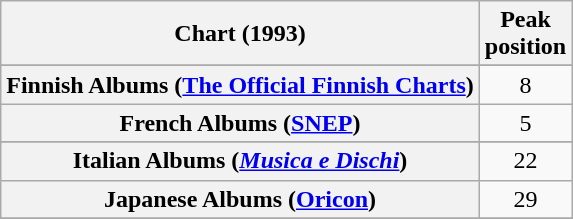<table class="wikitable sortable plainrowheaders">
<tr>
<th>Chart (1993)</th>
<th>Peak<br>position</th>
</tr>
<tr>
</tr>
<tr>
</tr>
<tr>
</tr>
<tr>
<th scope="row">Finnish Albums (<a href='#'>The Official Finnish Charts</a>)</th>
<td align="center">8</td>
</tr>
<tr>
<th scope="row">French Albums (<a href='#'>SNEP</a>)</th>
<td align="center">5</td>
</tr>
<tr>
</tr>
<tr>
<th scope="row">Italian Albums (<em><a href='#'>Musica e Dischi</a></em>)</th>
<td align="center">22</td>
</tr>
<tr>
<th scope="row">Japanese Albums (<a href='#'>Oricon</a>)</th>
<td align="center">29</td>
</tr>
<tr>
</tr>
<tr>
</tr>
<tr>
</tr>
<tr>
</tr>
<tr>
</tr>
</table>
